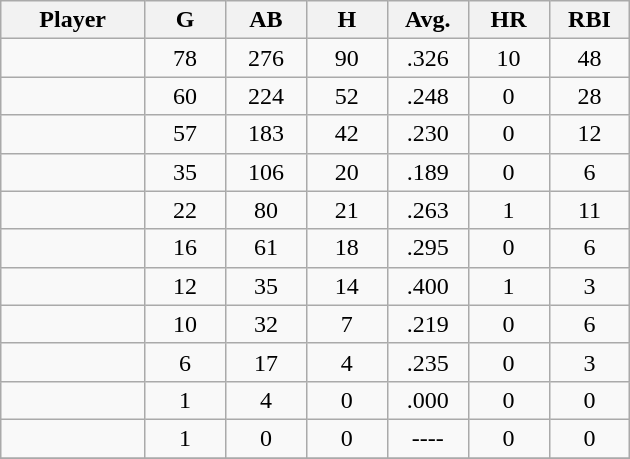<table class="wikitable sortable">
<tr>
<th bgcolor="#DDDDFF" width="16%">Player</th>
<th bgcolor="#DDDDFF" width="9%">G</th>
<th bgcolor="#DDDDFF" width="9%">AB</th>
<th bgcolor="#DDDDFF" width="9%">H</th>
<th bgcolor="#DDDDFF" width="9%">Avg.</th>
<th bgcolor="#DDDDFF" width="9%">HR</th>
<th bgcolor="#DDDDFF" width="9%">RBI</th>
</tr>
<tr align="center">
<td></td>
<td>78</td>
<td>276</td>
<td>90</td>
<td>.326</td>
<td>10</td>
<td>48</td>
</tr>
<tr align="center">
<td></td>
<td>60</td>
<td>224</td>
<td>52</td>
<td>.248</td>
<td>0</td>
<td>28</td>
</tr>
<tr align="center">
<td></td>
<td>57</td>
<td>183</td>
<td>42</td>
<td>.230</td>
<td>0</td>
<td>12</td>
</tr>
<tr align="center">
<td></td>
<td>35</td>
<td>106</td>
<td>20</td>
<td>.189</td>
<td>0</td>
<td>6</td>
</tr>
<tr align="center">
<td></td>
<td>22</td>
<td>80</td>
<td>21</td>
<td>.263</td>
<td>1</td>
<td>11</td>
</tr>
<tr align="center">
<td></td>
<td>16</td>
<td>61</td>
<td>18</td>
<td>.295</td>
<td>0</td>
<td>6</td>
</tr>
<tr align="center">
<td></td>
<td>12</td>
<td>35</td>
<td>14</td>
<td>.400</td>
<td>1</td>
<td>3</td>
</tr>
<tr align="center">
<td></td>
<td>10</td>
<td>32</td>
<td>7</td>
<td>.219</td>
<td>0</td>
<td>6</td>
</tr>
<tr align="center">
<td></td>
<td>6</td>
<td>17</td>
<td>4</td>
<td>.235</td>
<td>0</td>
<td>3</td>
</tr>
<tr align="center">
<td></td>
<td>1</td>
<td>4</td>
<td>0</td>
<td>.000</td>
<td>0</td>
<td>0</td>
</tr>
<tr align="center">
<td></td>
<td>1</td>
<td>0</td>
<td>0</td>
<td>----</td>
<td>0</td>
<td>0</td>
</tr>
<tr align="center">
</tr>
</table>
